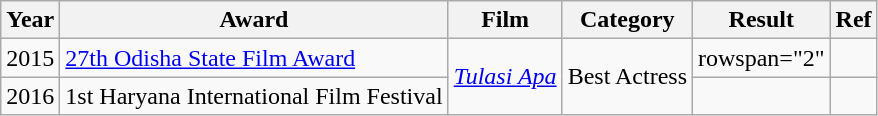<table class="wikitable">
<tr>
<th>Year</th>
<th>Award</th>
<th>Film</th>
<th>Category</th>
<th>Result</th>
<th>Ref</th>
</tr>
<tr>
<td>2015</td>
<td><a href='#'>27th Odisha State Film Award</a></td>
<td rowspan="2"><em><a href='#'>Tulasi Apa</a></em></td>
<td rowspan="2">Best Actress</td>
<td>rowspan="2"</td>
<td></td>
</tr>
<tr>
<td>2016</td>
<td>1st Haryana International Film Festival</td>
<td></td>
</tr>
</table>
